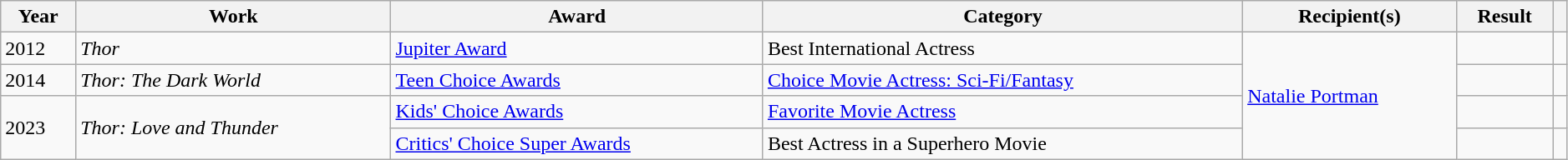<table class="wikitable plainrowheaders sortable" style="width: 99%;">
<tr>
<th scope="col">Year</th>
<th>Work</th>
<th scope="col">Award</th>
<th scope="col">Category</th>
<th scope="col">Recipient(s)</th>
<th scope="col">Result</th>
<th scope="col" class="unsortable"></th>
</tr>
<tr>
<td>2012</td>
<td><em>Thor</em></td>
<td><a href='#'>Jupiter Award</a></td>
<td>Best International Actress</td>
<td rowspan="4"><a href='#'>Natalie Portman</a></td>
<td></td>
<td style="text-align:center;"></td>
</tr>
<tr>
<td>2014</td>
<td><em>Thor: The Dark World</em></td>
<td><a href='#'>Teen Choice Awards</a></td>
<td><a href='#'>Choice Movie Actress: Sci-Fi/Fantasy</a></td>
<td></td>
<td style="text-align:center;"></td>
</tr>
<tr>
<td rowspan="2">2023</td>
<td rowspan="2"><em>Thor: Love and Thunder</em></td>
<td><a href='#'>Kids' Choice Awards</a></td>
<td><a href='#'>Favorite Movie Actress</a></td>
<td></td>
<td style="text-align:center;"></td>
</tr>
<tr>
<td><a href='#'>Critics' Choice Super Awards</a></td>
<td>Best Actress in a Superhero Movie</td>
<td></td>
<td style="text-align:center;"></td>
</tr>
</table>
